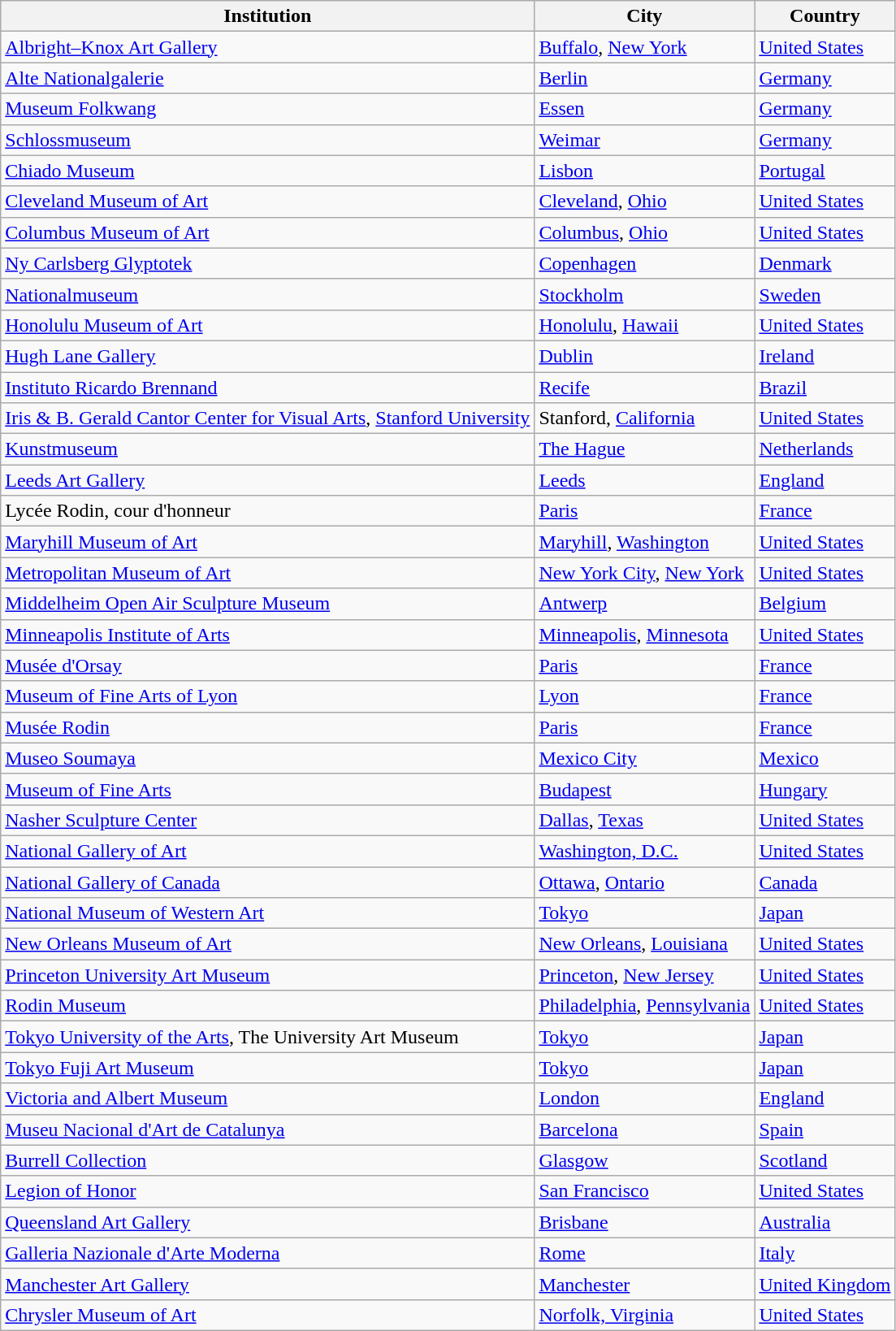<table class="wikitable sortable">
<tr>
<th>Institution</th>
<th>City</th>
<th>Country</th>
</tr>
<tr>
<td><a href='#'>Albright–Knox Art Gallery</a></td>
<td><a href='#'>Buffalo</a>, <a href='#'>New York</a></td>
<td><a href='#'>United States</a></td>
</tr>
<tr>
<td><a href='#'>Alte Nationalgalerie</a></td>
<td><a href='#'>Berlin</a></td>
<td><a href='#'>Germany</a></td>
</tr>
<tr>
<td><a href='#'>Museum Folkwang</a></td>
<td><a href='#'>Essen</a></td>
<td><a href='#'>Germany</a></td>
</tr>
<tr>
<td><a href='#'>Schlossmuseum</a></td>
<td><a href='#'>Weimar</a></td>
<td><a href='#'>Germany</a></td>
</tr>
<tr>
<td><a href='#'>Chiado Museum</a></td>
<td><a href='#'>Lisbon</a></td>
<td><a href='#'>Portugal</a></td>
</tr>
<tr>
<td><a href='#'>Cleveland Museum of Art</a></td>
<td><a href='#'>Cleveland</a>, <a href='#'>Ohio</a></td>
<td><a href='#'>United States</a></td>
</tr>
<tr>
<td><a href='#'>Columbus Museum of Art</a></td>
<td><a href='#'>Columbus</a>, <a href='#'>Ohio</a></td>
<td><a href='#'>United States</a></td>
</tr>
<tr>
<td><a href='#'>Ny Carlsberg Glyptotek</a></td>
<td><a href='#'>Copenhagen</a></td>
<td><a href='#'>Denmark</a></td>
</tr>
<tr>
<td><a href='#'>Nationalmuseum</a></td>
<td><a href='#'>Stockholm</a></td>
<td><a href='#'>Sweden</a></td>
</tr>
<tr>
<td><a href='#'>Honolulu Museum of Art</a></td>
<td><a href='#'>Honolulu</a>, <a href='#'>Hawaii</a></td>
<td><a href='#'>United States</a></td>
</tr>
<tr>
<td><a href='#'>Hugh Lane Gallery</a></td>
<td><a href='#'>Dublin</a></td>
<td><a href='#'>Ireland</a></td>
</tr>
<tr>
<td><a href='#'>Instituto Ricardo Brennand</a></td>
<td><a href='#'>Recife</a></td>
<td><a href='#'>Brazil</a></td>
</tr>
<tr>
<td><a href='#'>Iris & B. Gerald Cantor Center for Visual Arts</a>, <a href='#'>Stanford University</a></td>
<td>Stanford, <a href='#'>California</a></td>
<td><a href='#'>United States</a></td>
</tr>
<tr>
<td><a href='#'>Kunstmuseum</a></td>
<td><a href='#'>The Hague</a></td>
<td><a href='#'>Netherlands</a></td>
</tr>
<tr>
<td><a href='#'>Leeds Art Gallery</a></td>
<td><a href='#'>Leeds</a></td>
<td><a href='#'>England</a></td>
</tr>
<tr>
<td>Lycée Rodin, cour d'honneur</td>
<td><a href='#'>Paris</a></td>
<td><a href='#'>France</a></td>
</tr>
<tr>
<td><a href='#'>Maryhill Museum of Art</a></td>
<td><a href='#'>Maryhill</a>, <a href='#'>Washington</a></td>
<td><a href='#'>United States</a></td>
</tr>
<tr>
<td><a href='#'>Metropolitan Museum of Art</a></td>
<td><a href='#'>New York City</a>, <a href='#'>New York</a></td>
<td><a href='#'>United States</a></td>
</tr>
<tr>
<td><a href='#'>Middelheim Open Air Sculpture Museum</a></td>
<td><a href='#'>Antwerp</a></td>
<td><a href='#'>Belgium</a></td>
</tr>
<tr>
<td><a href='#'>Minneapolis Institute of Arts</a></td>
<td><a href='#'>Minneapolis</a>, <a href='#'>Minnesota</a></td>
<td><a href='#'>United States</a></td>
</tr>
<tr>
<td><a href='#'>Musée d'Orsay</a></td>
<td><a href='#'>Paris</a></td>
<td><a href='#'>France</a></td>
</tr>
<tr>
<td><a href='#'>Museum of Fine Arts of Lyon</a></td>
<td><a href='#'>Lyon</a></td>
<td><a href='#'>France</a></td>
</tr>
<tr>
<td><a href='#'>Musée Rodin</a></td>
<td><a href='#'>Paris</a></td>
<td><a href='#'>France</a></td>
</tr>
<tr>
<td><a href='#'>Museo Soumaya</a></td>
<td><a href='#'>Mexico City</a></td>
<td><a href='#'>Mexico</a></td>
</tr>
<tr>
<td><a href='#'>Museum of Fine Arts</a></td>
<td><a href='#'>Budapest</a></td>
<td><a href='#'>Hungary</a></td>
</tr>
<tr>
<td><a href='#'>Nasher Sculpture Center</a></td>
<td><a href='#'>Dallas</a>, <a href='#'>Texas</a></td>
<td><a href='#'>United States</a></td>
</tr>
<tr>
<td><a href='#'>National Gallery of Art</a></td>
<td><a href='#'>Washington, D.C.</a></td>
<td><a href='#'>United States</a></td>
</tr>
<tr>
<td><a href='#'>National Gallery of Canada</a></td>
<td><a href='#'>Ottawa</a>, <a href='#'>Ontario</a></td>
<td><a href='#'>Canada</a></td>
</tr>
<tr>
<td><a href='#'>National Museum of Western Art</a></td>
<td><a href='#'>Tokyo</a></td>
<td><a href='#'>Japan</a></td>
</tr>
<tr>
<td><a href='#'>New Orleans Museum of Art</a></td>
<td><a href='#'>New Orleans</a>, <a href='#'>Louisiana</a></td>
<td><a href='#'>United States</a></td>
</tr>
<tr>
<td><a href='#'>Princeton University Art Museum</a></td>
<td><a href='#'>Princeton</a>, <a href='#'>New Jersey</a></td>
<td><a href='#'>United States</a></td>
</tr>
<tr>
<td><a href='#'>Rodin Museum</a></td>
<td><a href='#'>Philadelphia</a>, <a href='#'>Pennsylvania</a></td>
<td><a href='#'>United States</a></td>
</tr>
<tr>
<td><a href='#'>Tokyo University of the Arts</a>, The University Art Museum</td>
<td><a href='#'>Tokyo</a></td>
<td><a href='#'>Japan</a></td>
</tr>
<tr>
<td><a href='#'>Tokyo Fuji Art Museum</a></td>
<td><a href='#'>Tokyo</a></td>
<td><a href='#'>Japan</a></td>
</tr>
<tr>
<td><a href='#'>Victoria and Albert Museum</a></td>
<td><a href='#'>London</a></td>
<td><a href='#'>England</a></td>
</tr>
<tr>
<td><a href='#'>Museu Nacional d'Art de Catalunya</a></td>
<td><a href='#'>Barcelona</a></td>
<td><a href='#'>Spain</a></td>
</tr>
<tr>
<td><a href='#'>Burrell Collection</a></td>
<td><a href='#'>Glasgow</a></td>
<td><a href='#'>Scotland</a></td>
</tr>
<tr>
<td><a href='#'>Legion of Honor</a></td>
<td><a href='#'>San Francisco</a></td>
<td><a href='#'>United States</a></td>
</tr>
<tr>
<td><a href='#'>Queensland Art Gallery</a></td>
<td><a href='#'>Brisbane</a></td>
<td><a href='#'>Australia</a></td>
</tr>
<tr>
<td><a href='#'>Galleria Nazionale d'Arte Moderna</a></td>
<td><a href='#'>Rome</a></td>
<td><a href='#'>Italy</a></td>
</tr>
<tr>
<td><a href='#'>Manchester Art Gallery</a></td>
<td><a href='#'>Manchester</a></td>
<td><a href='#'>United Kingdom</a></td>
</tr>
<tr>
<td><a href='#'>Chrysler Museum of Art</a></td>
<td><a href='#'>Norfolk, Virginia</a></td>
<td><a href='#'>United States</a></td>
</tr>
</table>
